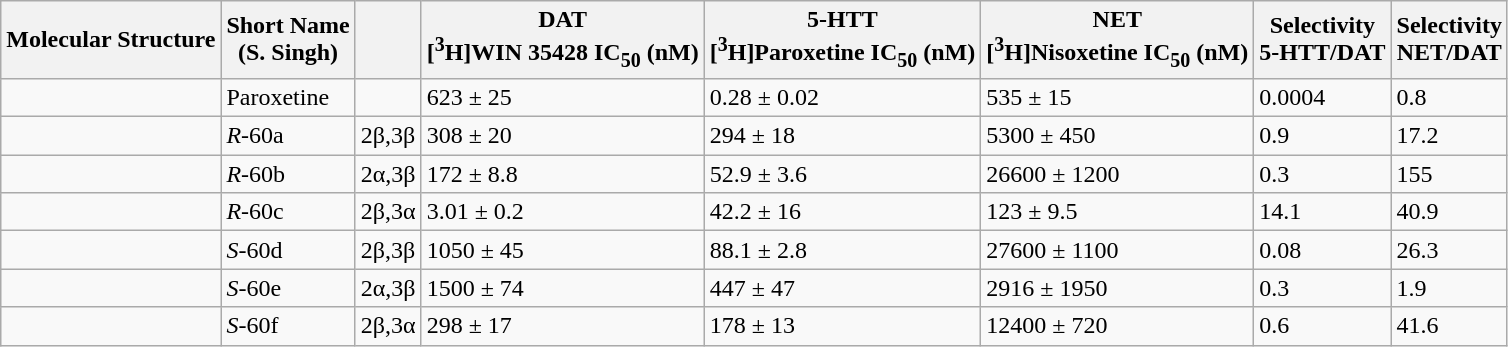<table class="wikitable sortable sort-under">
<tr>
<th>Molecular Structure</th>
<th>Short Name<br>(S. Singh)</th>
<th></th>
<th>DAT<br>[<sup>3</sup>H]WIN 35428 IC<sub>50</sub> (nM)</th>
<th>5-HTT<br>[<sup>3</sup>H]Paroxetine IC<sub>50</sub> (nM)</th>
<th>NET<br>[<sup>3</sup>H]Nisoxetine IC<sub>50</sub> (nM)</th>
<th>Selectivity<br>5-HTT/DAT</th>
<th>Selectivity<br>NET/DAT</th>
</tr>
<tr>
<td></td>
<td>Paroxetine</td>
<td></td>
<td>623 ± 25</td>
<td>0.28 ± 0.02</td>
<td>535 ± 15</td>
<td>0.0004</td>
<td>0.8</td>
</tr>
<tr>
<td></td>
<td><em>R</em>-60a</td>
<td>2β,3β</td>
<td>308 ± 20</td>
<td>294 ± 18</td>
<td>5300 ± 450</td>
<td>0.9</td>
<td>17.2</td>
</tr>
<tr>
<td></td>
<td><em>R</em>-60b</td>
<td>2α,3β</td>
<td>172 ± 8.8</td>
<td>52.9 ± 3.6</td>
<td>26600 ± 1200</td>
<td>0.3</td>
<td>155</td>
</tr>
<tr>
<td></td>
<td><em>R</em>-60c</td>
<td>2β,3α</td>
<td>3.01 ± 0.2</td>
<td>42.2 ± 16</td>
<td>123 ± 9.5</td>
<td>14.1</td>
<td>40.9</td>
</tr>
<tr>
<td></td>
<td><em>S</em>-60d</td>
<td>2β,3β</td>
<td>1050 ± 45</td>
<td>88.1 ± 2.8</td>
<td>27600 ± 1100</td>
<td>0.08</td>
<td>26.3</td>
</tr>
<tr>
<td></td>
<td><em>S</em>-60e</td>
<td>2α,3β</td>
<td>1500 ± 74</td>
<td>447 ± 47</td>
<td>2916 ± 1950</td>
<td>0.3</td>
<td>1.9</td>
</tr>
<tr>
<td></td>
<td><em>S</em>-60f</td>
<td>2β,3α</td>
<td>298 ± 17</td>
<td>178 ± 13</td>
<td>12400 ± 720</td>
<td>0.6</td>
<td>41.6</td>
</tr>
</table>
